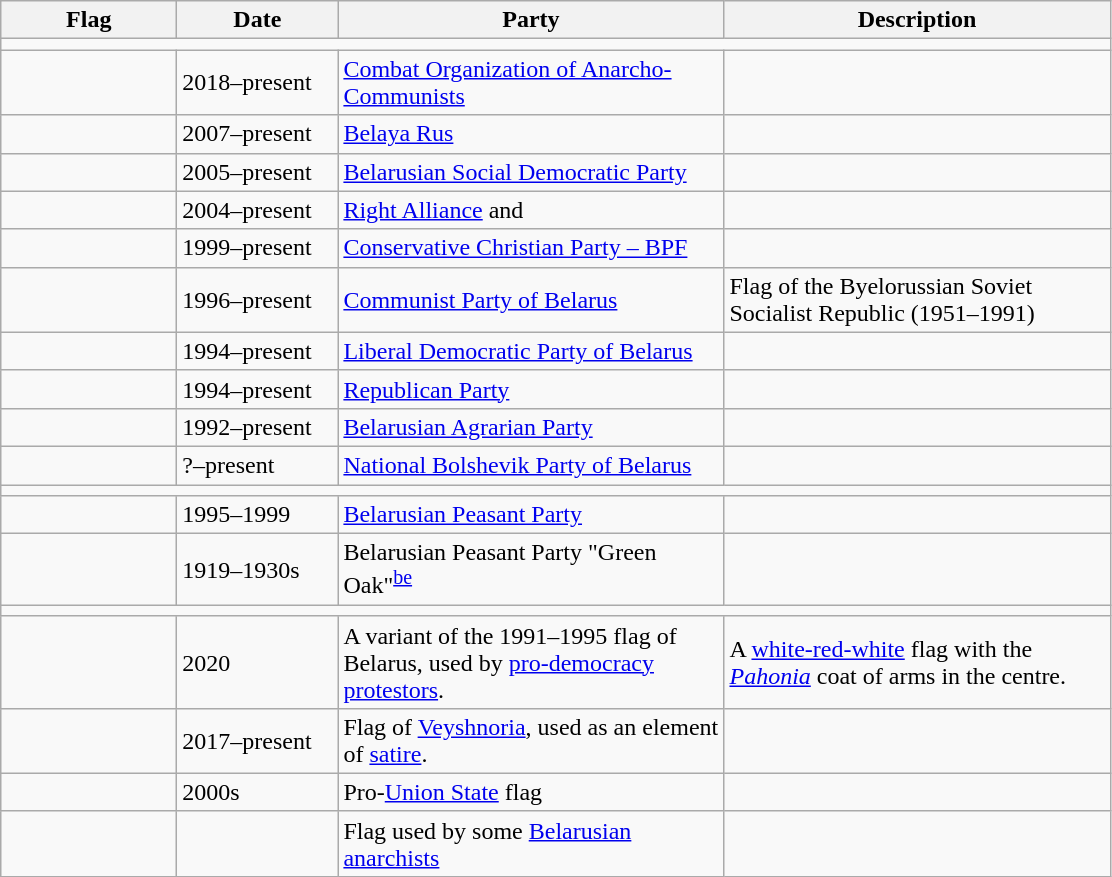<table class="wikitable">
<tr>
<th style="width:110px;">Flag</th>
<th style="width:100px;">Date</th>
<th style="width:250px;">Party</th>
<th style="width:250px;">Description</th>
</tr>
<tr>
<td colspan="4"></td>
</tr>
<tr>
<td></td>
<td>2018–present</td>
<td><a href='#'>Combat Organization of Anarcho-Communists</a></td>
<td></td>
</tr>
<tr>
<td></td>
<td>2007–present</td>
<td><a href='#'>Belaya Rus</a></td>
<td></td>
</tr>
<tr>
<td></td>
<td>2005–present</td>
<td><a href='#'>Belarusian Social Democratic Party</a></td>
<td></td>
</tr>
<tr>
<td></td>
<td>2004–present</td>
<td><a href='#'>Right Alliance</a> and </td>
<td></td>
</tr>
<tr>
<td></td>
<td>1999–present</td>
<td><a href='#'>Conservative Christian Party – BPF</a></td>
<td></td>
</tr>
<tr>
<td></td>
<td>1996–present</td>
<td><a href='#'>Communist Party of Belarus</a></td>
<td>Flag of the Byelorussian Soviet Socialist Republic (1951–1991)</td>
</tr>
<tr>
<td><br></td>
<td>1994–present</td>
<td><a href='#'>Liberal Democratic Party of Belarus</a></td>
<td></td>
</tr>
<tr>
<td></td>
<td>1994–present</td>
<td><a href='#'>Republican Party</a></td>
<td></td>
</tr>
<tr>
<td></td>
<td>1992–present</td>
<td><a href='#'>Belarusian Agrarian Party</a></td>
<td></td>
</tr>
<tr>
<td></td>
<td>?–present</td>
<td><a href='#'>National Bolshevik Party of Belarus</a></td>
<td></td>
</tr>
<tr>
<td colspan="4"></td>
</tr>
<tr>
<td></td>
<td>1995–1999</td>
<td><a href='#'>Belarusian Peasant Party</a></td>
<td></td>
</tr>
<tr>
<td><br></td>
<td>1919–1930s</td>
<td>Belarusian Peasant Party "Green Oak"<sup><a href='#'>be</a></sup></td>
<td></td>
</tr>
<tr>
<td colspan="4"></td>
</tr>
<tr>
<td></td>
<td>2020</td>
<td>A variant of the 1991–1995 flag of Belarus, used by <a href='#'>pro-democracy protestors</a>.</td>
<td>A <a href='#'>white-red-white</a> flag with the <em><a href='#'>Pahonia</a></em> coat of arms in the centre.</td>
</tr>
<tr>
<td></td>
<td>2017–present</td>
<td>Flag of <a href='#'>Veyshnoria</a>, used as an element of <a href='#'>satire</a>.</td>
<td></td>
</tr>
<tr>
<td></td>
<td>2000s</td>
<td>Pro-<a href='#'>Union State</a> flag</td>
<td></td>
</tr>
<tr>
<td></td>
<td></td>
<td>Flag used by some <a href='#'>Belarusian anarchists</a></td>
<td></td>
</tr>
</table>
